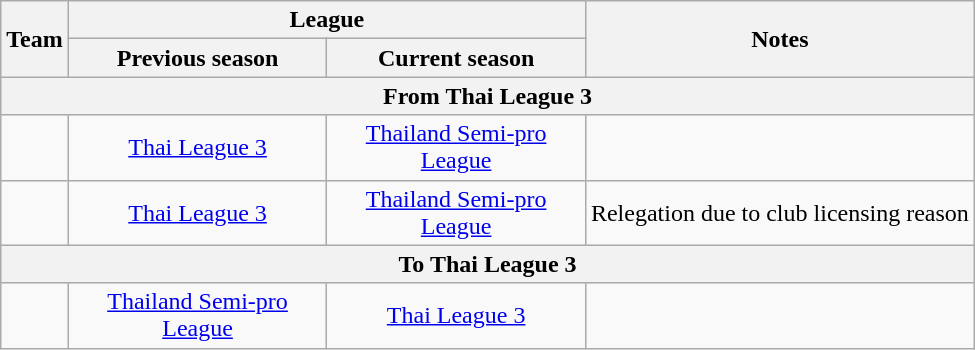<table class="wikitable" style="text-align:center">
<tr>
<th rowspan=2>Team</th>
<th colspan=2>League</th>
<th rowspan=2>Notes</th>
</tr>
<tr>
<th width="165">Previous season</th>
<th width="165">Current season</th>
</tr>
<tr>
<th colspan=4>From Thai League 3</th>
</tr>
<tr>
<td align="left"></td>
<td><a href='#'>Thai League 3</a></td>
<td><a href='#'>Thailand Semi-pro League</a></td>
<td></td>
</tr>
<tr>
<td align="left"></td>
<td><a href='#'>Thai League 3</a></td>
<td><a href='#'>Thailand Semi-pro League</a></td>
<td>Relegation due to club licensing reason</td>
</tr>
<tr>
<th colspan=4>To Thai League 3</th>
</tr>
<tr>
<td align="left"></td>
<td><a href='#'>Thailand Semi-pro League</a></td>
<td><a href='#'>Thai League 3</a></td>
<td></td>
</tr>
</table>
